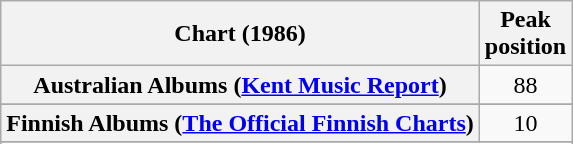<table class="wikitable sortable plainrowheaders">
<tr>
<th scope="col">Chart (1986)</th>
<th scope="col">Peak<br>position</th>
</tr>
<tr>
<th scope="row">Australian Albums (<a href='#'>Kent Music Report</a>)</th>
<td align="center">88</td>
</tr>
<tr>
</tr>
<tr>
<th scope="row">Finnish Albums (<a href='#'>The Official Finnish Charts</a>)</th>
<td align="center">10</td>
</tr>
<tr>
</tr>
<tr>
</tr>
<tr>
</tr>
<tr>
</tr>
<tr>
</tr>
</table>
